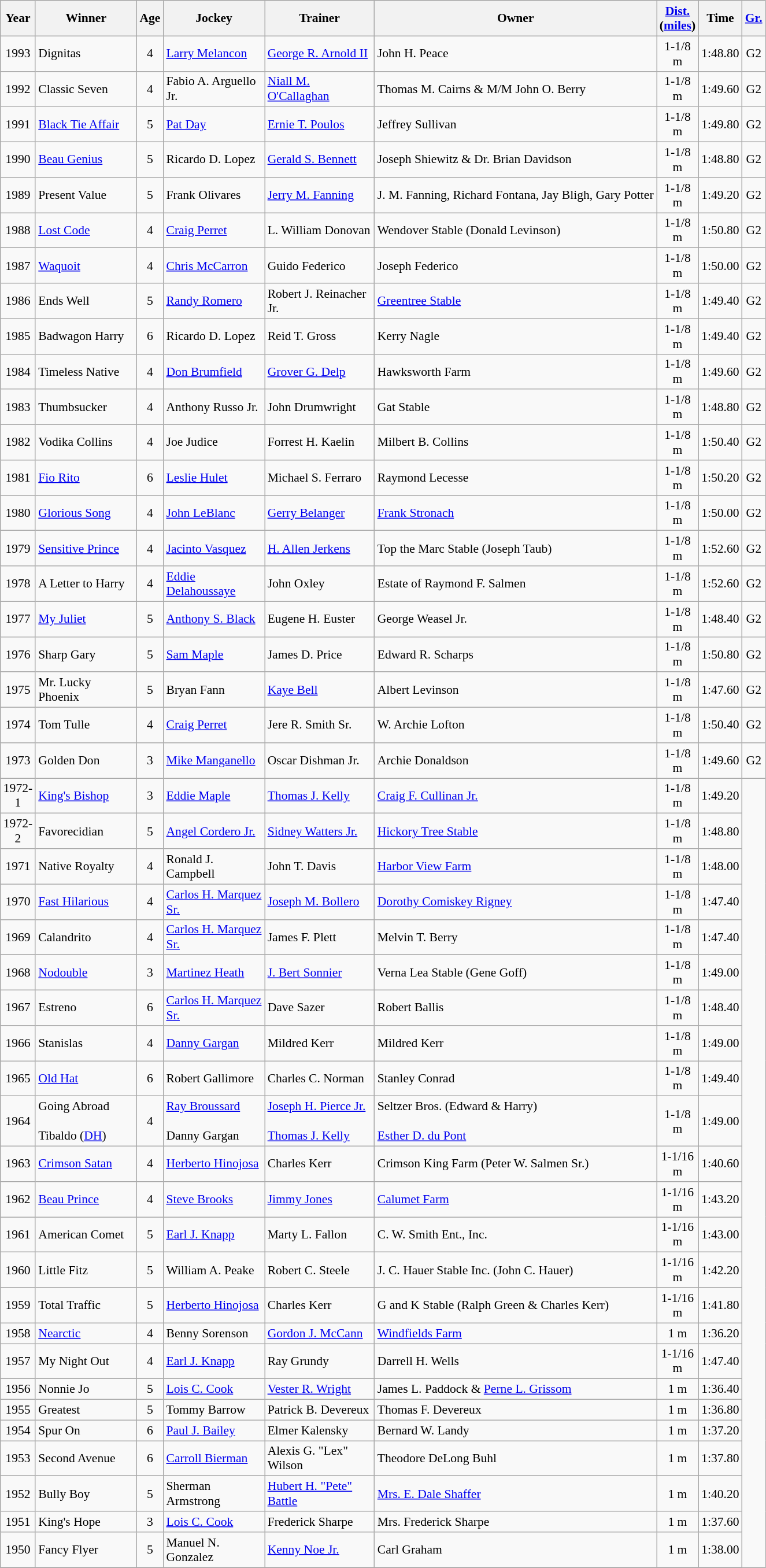<table class="wikitable sortable" style="font-size:90%">
<tr>
<th style="width:30px">Year<br></th>
<th style="width:110px">Winner<br></th>
<th style="width:20px">Age<br></th>
<th style="width:110px">Jockey<br></th>
<th style="width:120px">Trainer<br></th>
<th>Owner<br></th>
<th style="width:35px"><a href='#'>Dist.</a><br> <span>(<a href='#'>miles</a>)</span></th>
<th style="width:25px">Time<br></th>
<th style="width:20px"><a href='#'>Gr.</a></th>
</tr>
<tr>
<td align=center>1993</td>
<td>Dignitas</td>
<td align=center>4</td>
<td><a href='#'>Larry Melancon</a></td>
<td><a href='#'>George R. Arnold II</a></td>
<td>John H. Peace</td>
<td align=center>1-1/8 m</td>
<td>1:48.80</td>
<td align=center>G2</td>
</tr>
<tr>
<td align=center>1992</td>
<td>Classic Seven</td>
<td align=center>4</td>
<td>Fabio A. Arguello Jr.</td>
<td><a href='#'>Niall M. O'Callaghan</a></td>
<td>Thomas M. Cairns & M/M John O. Berry</td>
<td align=center>1-1/8 m</td>
<td>1:49.60</td>
<td align=center>G2</td>
</tr>
<tr>
<td align=center>1991</td>
<td><a href='#'>Black Tie Affair</a></td>
<td align=center>5</td>
<td><a href='#'>Pat Day</a></td>
<td><a href='#'>Ernie T. Poulos</a></td>
<td>Jeffrey Sullivan</td>
<td align=center>1-1/8 m</td>
<td>1:49.80</td>
<td align=center>G2</td>
</tr>
<tr>
<td align=center>1990</td>
<td><a href='#'>Beau Genius</a></td>
<td align=center>5</td>
<td>Ricardo D. Lopez</td>
<td><a href='#'>Gerald S. Bennett</a></td>
<td>Joseph Shiewitz & Dr. Brian Davidson</td>
<td align=center>1-1/8 m</td>
<td>1:48.80</td>
<td align=center>G2</td>
</tr>
<tr>
<td align=center>1989</td>
<td>Present Value</td>
<td align=center>5</td>
<td>Frank Olivares</td>
<td><a href='#'>Jerry M. Fanning</a></td>
<td>J. M. Fanning, Richard Fontana, Jay Bligh, Gary Potter</td>
<td align=center>1-1/8 m</td>
<td>1:49.20</td>
<td align=center>G2</td>
</tr>
<tr>
<td align=center>1988</td>
<td><a href='#'>Lost Code</a></td>
<td align=center>4</td>
<td><a href='#'>Craig Perret</a></td>
<td>L. William Donovan</td>
<td>Wendover Stable (Donald Levinson)</td>
<td align=center>1-1/8 m</td>
<td>1:50.80</td>
<td align=center>G2</td>
</tr>
<tr>
<td align=center>1987</td>
<td><a href='#'>Waquoit</a></td>
<td align=center>4</td>
<td><a href='#'>Chris McCarron</a></td>
<td>Guido Federico</td>
<td>Joseph Federico</td>
<td align=center>1-1/8 m</td>
<td>1:50.00</td>
<td align=center>G2</td>
</tr>
<tr>
<td align=center>1986</td>
<td>Ends Well</td>
<td align=center>5</td>
<td><a href='#'>Randy Romero</a></td>
<td>Robert J. Reinacher Jr.</td>
<td><a href='#'>Greentree Stable</a></td>
<td align=center>1-1/8 m</td>
<td>1:49.40</td>
<td align=center>G2</td>
</tr>
<tr>
<td align=center>1985</td>
<td>Badwagon Harry</td>
<td align=center>6</td>
<td>Ricardo D. Lopez</td>
<td>Reid T. Gross</td>
<td>Kerry Nagle</td>
<td align=center>1-1/8 m</td>
<td>1:49.40</td>
<td align=center>G2</td>
</tr>
<tr>
<td align=center>1984</td>
<td>Timeless Native</td>
<td align=center>4</td>
<td><a href='#'>Don Brumfield</a></td>
<td><a href='#'>Grover G. Delp</a></td>
<td>Hawksworth Farm</td>
<td align=center>1-1/8 m</td>
<td>1:49.60</td>
<td align=center>G2</td>
</tr>
<tr>
<td align=center>1983</td>
<td>Thumbsucker</td>
<td align=center>4</td>
<td>Anthony Russo Jr.</td>
<td>John Drumwright</td>
<td>Gat Stable</td>
<td align=center>1-1/8 m</td>
<td>1:48.80</td>
<td align=center>G2</td>
</tr>
<tr>
<td align=center>1982</td>
<td>Vodika Collins</td>
<td align=center>4</td>
<td>Joe Judice</td>
<td>Forrest H. Kaelin</td>
<td>Milbert B. Collins</td>
<td align=center>1-1/8 m</td>
<td>1:50.40</td>
<td align=center>G2</td>
</tr>
<tr>
<td align=center>1981</td>
<td><a href='#'>Fio Rito</a></td>
<td align=center>6</td>
<td><a href='#'>Leslie Hulet</a></td>
<td>Michael S. Ferraro</td>
<td>Raymond Lecesse</td>
<td align=center>1-1/8 m</td>
<td>1:50.20</td>
<td align=center>G2</td>
</tr>
<tr>
<td align=center>1980</td>
<td><a href='#'>Glorious Song</a></td>
<td align=center>4</td>
<td><a href='#'>John LeBlanc</a></td>
<td><a href='#'>Gerry Belanger</a></td>
<td><a href='#'>Frank Stronach</a></td>
<td align=center>1-1/8 m</td>
<td>1:50.00</td>
<td align=center>G2</td>
</tr>
<tr>
<td align=center>1979</td>
<td><a href='#'>Sensitive Prince</a></td>
<td align=center>4</td>
<td><a href='#'>Jacinto Vasquez</a></td>
<td><a href='#'>H. Allen Jerkens</a></td>
<td>Top the Marc Stable (Joseph Taub)</td>
<td align=center>1-1/8 m</td>
<td>1:52.60</td>
<td align=center>G2</td>
</tr>
<tr>
<td align=center>1978</td>
<td>A Letter to Harry</td>
<td align=center>4</td>
<td><a href='#'>Eddie Delahoussaye</a></td>
<td>John Oxley</td>
<td>Estate of Raymond F. Salmen</td>
<td align=center>1-1/8 m</td>
<td>1:52.60</td>
<td align=center>G2</td>
</tr>
<tr>
<td align=center>1977</td>
<td><a href='#'>My Juliet</a></td>
<td align=center>5</td>
<td><a href='#'>Anthony S. Black</a></td>
<td>Eugene H. Euster</td>
<td>George Weasel Jr.</td>
<td align=center>1-1/8 m</td>
<td>1:48.40</td>
<td align=center>G2</td>
</tr>
<tr>
<td align=center>1976</td>
<td>Sharp Gary</td>
<td align=center>5</td>
<td><a href='#'>Sam Maple</a></td>
<td>James D. Price</td>
<td>Edward R. Scharps</td>
<td align=center>1-1/8 m</td>
<td>1:50.80</td>
<td align=center>G2</td>
</tr>
<tr>
<td align=center>1975</td>
<td>Mr. Lucky Phoenix</td>
<td align=center>5</td>
<td>Bryan Fann</td>
<td><a href='#'>Kaye Bell</a></td>
<td>Albert Levinson</td>
<td align=center>1-1/8 m</td>
<td>1:47.60</td>
<td align=center>G2</td>
</tr>
<tr>
<td align=center>1974</td>
<td>Tom Tulle</td>
<td align=center>4</td>
<td><a href='#'>Craig Perret</a></td>
<td>Jere R. Smith Sr.</td>
<td>W. Archie Lofton</td>
<td align=center>1-1/8 m</td>
<td>1:50.40</td>
<td align=center>G2</td>
</tr>
<tr>
<td align=center>1973</td>
<td>Golden Don</td>
<td align=center>3</td>
<td><a href='#'>Mike Manganello</a></td>
<td>Oscar Dishman Jr.</td>
<td>Archie Donaldson</td>
<td align=center>1-1/8 m</td>
<td>1:49.60</td>
<td align=center>G2</td>
</tr>
<tr>
<td align=center>1972-1</td>
<td><a href='#'>King's Bishop</a></td>
<td align=center>3</td>
<td><a href='#'>Eddie Maple</a></td>
<td><a href='#'>Thomas J. Kelly</a></td>
<td><a href='#'>Craig F. Cullinan Jr.</a></td>
<td align=center>1-1/8 m</td>
<td>1:49.20</td>
</tr>
<tr>
<td align=center>1972-2</td>
<td>Favorecidian</td>
<td align=center>5</td>
<td><a href='#'>Angel Cordero Jr.</a></td>
<td><a href='#'>Sidney Watters Jr.</a></td>
<td><a href='#'>Hickory Tree Stable</a></td>
<td align=center>1-1/8 m</td>
<td>1:48.80</td>
</tr>
<tr>
<td align=center>1971</td>
<td>Native Royalty</td>
<td align=center>4</td>
<td>Ronald J. Campbell</td>
<td>John T. Davis</td>
<td><a href='#'>Harbor View Farm</a></td>
<td align=center>1-1/8 m</td>
<td>1:48.00</td>
</tr>
<tr>
<td align=center>1970</td>
<td><a href='#'>Fast Hilarious</a></td>
<td align=center>4</td>
<td><a href='#'>Carlos H. Marquez Sr.</a></td>
<td><a href='#'>Joseph M. Bollero</a></td>
<td><a href='#'>Dorothy Comiskey Rigney</a></td>
<td align=center>1-1/8 m</td>
<td>1:47.40</td>
</tr>
<tr>
<td align=center>1969</td>
<td>Calandrito</td>
<td align=center>4</td>
<td><a href='#'>Carlos H. Marquez Sr.</a></td>
<td>James F. Plett</td>
<td>Melvin T. Berry</td>
<td align=center>1-1/8 m</td>
<td>1:47.40</td>
</tr>
<tr>
<td align=center>1968</td>
<td><a href='#'>Nodouble</a></td>
<td align=center>3</td>
<td><a href='#'>Martinez Heath</a></td>
<td><a href='#'>J. Bert Sonnier</a></td>
<td>Verna Lea Stable (Gene Goff)</td>
<td align=center>1-1/8 m</td>
<td>1:49.00</td>
</tr>
<tr>
<td align=center>1967</td>
<td>Estreno</td>
<td align=center>6</td>
<td><a href='#'>Carlos H. Marquez Sr.</a></td>
<td>Dave Sazer</td>
<td>Robert Ballis</td>
<td align=center>1-1/8 m</td>
<td>1:48.40</td>
</tr>
<tr>
<td align=center>1966</td>
<td>Stanislas</td>
<td align=center>4</td>
<td><a href='#'>Danny Gargan</a></td>
<td>Mildred Kerr</td>
<td>Mildred Kerr</td>
<td align=center>1-1/8 m</td>
<td>1:49.00</td>
</tr>
<tr>
<td align=center>1965</td>
<td><a href='#'>Old Hat</a></td>
<td align=center>6</td>
<td>Robert Gallimore</td>
<td>Charles C. Norman</td>
<td>Stanley Conrad</td>
<td align=center>1-1/8 m</td>
<td>1:49.40</td>
</tr>
<tr>
<td align=center>1964</td>
<td>Going Abroad<br><br>Tibaldo (<a href='#'>DH</a>)</td>
<td align=center>4<br></td>
<td><a href='#'>Ray Broussard</a><br><br>Danny Gargan</td>
<td><a href='#'>Joseph H. Pierce Jr.</a><br><br><a href='#'>Thomas J. Kelly</a><br></td>
<td>Seltzer Bros. (Edward & Harry)<br><br><a href='#'>Esther D. du Pont</a></td>
<td align=center>1-1/8 m</td>
<td>1:49.00</td>
</tr>
<tr>
<td align=center>1963</td>
<td><a href='#'>Crimson Satan</a></td>
<td align=center>4</td>
<td><a href='#'>Herberto Hinojosa</a></td>
<td>Charles Kerr</td>
<td>Crimson King Farm (Peter W. Salmen Sr.)</td>
<td align=center>1-1/16 m</td>
<td>1:40.60</td>
</tr>
<tr>
<td align=center>1962</td>
<td><a href='#'>Beau Prince</a></td>
<td align=center>4</td>
<td><a href='#'>Steve Brooks</a></td>
<td><a href='#'>Jimmy Jones</a></td>
<td><a href='#'>Calumet Farm</a></td>
<td align=center>1-1/16 m</td>
<td>1:43.20</td>
</tr>
<tr>
<td align=center>1961</td>
<td>American Comet</td>
<td align=center>5</td>
<td><a href='#'>Earl J. Knapp</a></td>
<td>Marty L. Fallon</td>
<td>C. W. Smith Ent., Inc.</td>
<td align=center>1-1/16 m</td>
<td>1:43.00</td>
</tr>
<tr>
<td align=center>1960</td>
<td>Little Fitz</td>
<td align=center>5</td>
<td>William A. Peake</td>
<td>Robert C. Steele</td>
<td>J. C. Hauer Stable Inc. (John C. Hauer)</td>
<td align=center>1-1/16 m</td>
<td>1:42.20</td>
</tr>
<tr>
<td align=center>1959</td>
<td>Total Traffic</td>
<td align=center>5</td>
<td><a href='#'>Herberto Hinojosa</a></td>
<td>Charles Kerr</td>
<td>G and K Stable (Ralph Green & Charles Kerr)</td>
<td align=center>1-1/16 m</td>
<td>1:41.80</td>
</tr>
<tr>
<td align=center>1958</td>
<td><a href='#'>Nearctic</a></td>
<td align=center>4</td>
<td>Benny Sorenson</td>
<td><a href='#'>Gordon J. McCann</a></td>
<td><a href='#'>Windfields Farm</a></td>
<td align=center>1 m</td>
<td>1:36.20</td>
</tr>
<tr>
<td align=center>1957</td>
<td>My Night Out</td>
<td align=center>4</td>
<td><a href='#'>Earl J. Knapp</a></td>
<td>Ray Grundy</td>
<td>Darrell H. Wells</td>
<td align=center>1-1/16 m</td>
<td>1:47.40</td>
</tr>
<tr>
<td align=center>1956</td>
<td>Nonnie Jo</td>
<td align=center>5</td>
<td><a href='#'>Lois C. Cook</a></td>
<td><a href='#'>Vester R. Wright</a></td>
<td>James L. Paddock & <a href='#'>Perne L. Grissom</a></td>
<td align=center>1 m</td>
<td>1:36.40</td>
</tr>
<tr>
<td align=center>1955</td>
<td>Greatest</td>
<td align=center>5</td>
<td>Tommy Barrow</td>
<td>Patrick B. Devereux</td>
<td>Thomas F. Devereux</td>
<td align=center>1 m</td>
<td>1:36.80</td>
</tr>
<tr>
<td align=center>1954</td>
<td>Spur On</td>
<td align=center>6</td>
<td><a href='#'>Paul J. Bailey</a></td>
<td>Elmer Kalensky</td>
<td>Bernard W. Landy</td>
<td align=center>1 m</td>
<td>1:37.20</td>
</tr>
<tr>
<td align=center>1953</td>
<td>Second Avenue</td>
<td align=center>6</td>
<td><a href='#'>Carroll Bierman</a></td>
<td>Alexis G. "Lex" Wilson</td>
<td>Theodore DeLong Buhl</td>
<td align=center>1 m</td>
<td>1:37.80</td>
</tr>
<tr>
<td align=center>1952</td>
<td>Bully Boy</td>
<td align=center>5</td>
<td>Sherman Armstrong</td>
<td><a href='#'>Hubert H. "Pete" Battle</a></td>
<td><a href='#'>Mrs. E. Dale Shaffer</a></td>
<td align=center>1 m</td>
<td>1:40.20</td>
</tr>
<tr>
<td align=center>1951</td>
<td>King's Hope</td>
<td align=center>3</td>
<td><a href='#'>Lois C. Cook</a></td>
<td>Frederick Sharpe</td>
<td>Mrs. Frederick Sharpe</td>
<td align=center>1 m</td>
<td>1:37.60</td>
</tr>
<tr>
<td align=center>1950</td>
<td>Fancy Flyer</td>
<td align=center>5</td>
<td>Manuel N. Gonzalez</td>
<td><a href='#'>Kenny Noe Jr.</a></td>
<td>Carl Graham</td>
<td align=center>1 m</td>
<td>1:38.00</td>
</tr>
<tr>
</tr>
</table>
